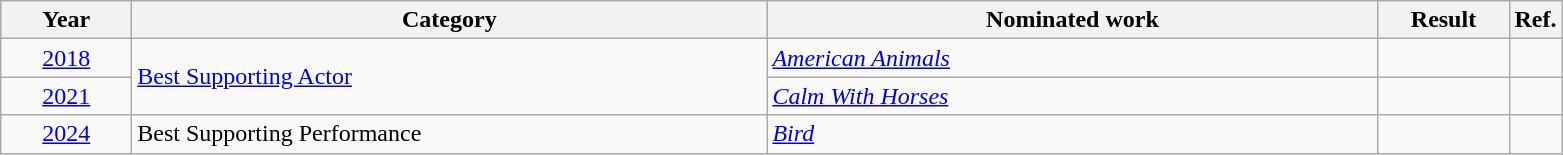<table class=wikitable>
<tr>
<th scope="col" style="width:5em;">Year</th>
<th scope="col" style="width:26em;">Category</th>
<th scope="col" style="width:25em;">Nominated work</th>
<th scope="col" style="width:5em;">Result</th>
<th>Ref.</th>
</tr>
<tr>
<td style="text-align:center;"><a href='#'>2018</a></td>
<td rowspan="2"><a href='#'>Best Supporting Actor</a></td>
<td><em><a href='#'>American Animals</a></em></td>
<td></td>
<td></td>
</tr>
<tr>
<td style="text-align:center;"><a href='#'>2021</a></td>
<td><em><a href='#'>Calm With Horses</a></em></td>
<td></td>
<td></td>
</tr>
<tr>
<td style="text-align:center;"><a href='#'>2024</a></td>
<td>Best Supporting Performance</td>
<td><em><a href='#'>Bird</a></em></td>
<td></td>
</tr>
</table>
